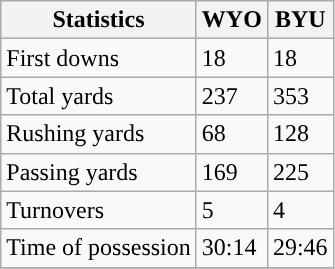<table class="wikitable">
<tr>
<th>Statistics</th>
<th>WYO</th>
<th>BYU</th>
</tr>
<tr>
<td>First downs</td>
<td>18</td>
<td>18</td>
</tr>
<tr>
<td>Total yards</td>
<td>237</td>
<td>353</td>
</tr>
<tr>
<td>Rushing yards</td>
<td>68</td>
<td>128</td>
</tr>
<tr>
<td>Passing yards</td>
<td>169</td>
<td>225</td>
</tr>
<tr>
<td>Turnovers</td>
<td>5</td>
<td>4</td>
</tr>
<tr>
<td>Time of possession</td>
<td>30:14</td>
<td>29:46</td>
</tr>
<tr>
</tr>
</table>
